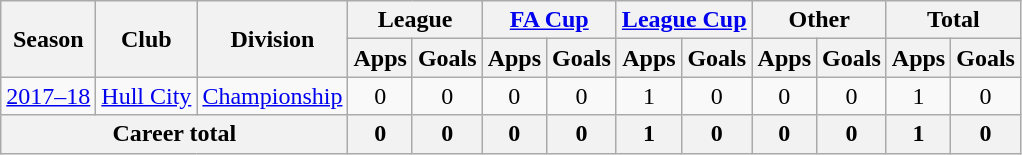<table class="wikitable" style="text-align:center;">
<tr>
<th rowspan="2">Season</th>
<th rowspan="2">Club</th>
<th rowspan="2">Division</th>
<th colspan="2">League</th>
<th colspan="2"><a href='#'>FA Cup</a></th>
<th colspan="2"><a href='#'>League Cup</a></th>
<th colspan="2">Other</th>
<th colspan="2">Total</th>
</tr>
<tr>
<th>Apps</th>
<th>Goals</th>
<th>Apps</th>
<th>Goals</th>
<th>Apps</th>
<th>Goals</th>
<th>Apps</th>
<th>Goals</th>
<th>Apps</th>
<th>Goals</th>
</tr>
<tr>
<td><a href='#'>2017–18</a></td>
<td><a href='#'>Hull City</a></td>
<td><a href='#'>Championship</a></td>
<td>0</td>
<td>0</td>
<td>0</td>
<td>0</td>
<td>1</td>
<td>0</td>
<td>0</td>
<td>0</td>
<td>1</td>
<td>0</td>
</tr>
<tr>
<th colspan="3">Career total</th>
<th>0</th>
<th>0</th>
<th>0</th>
<th>0</th>
<th>1</th>
<th>0</th>
<th>0</th>
<th>0</th>
<th>1</th>
<th>0</th>
</tr>
</table>
